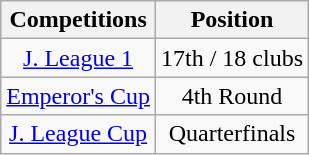<table class="wikitable" style="text-align:center;">
<tr>
<th>Competitions</th>
<th>Position</th>
</tr>
<tr>
<td><a href='#'>J. League 1</a></td>
<td>17th / 18 clubs</td>
</tr>
<tr>
<td><a href='#'>Emperor's Cup</a></td>
<td>4th Round</td>
</tr>
<tr>
<td><a href='#'>J. League Cup</a></td>
<td>Quarterfinals</td>
</tr>
</table>
